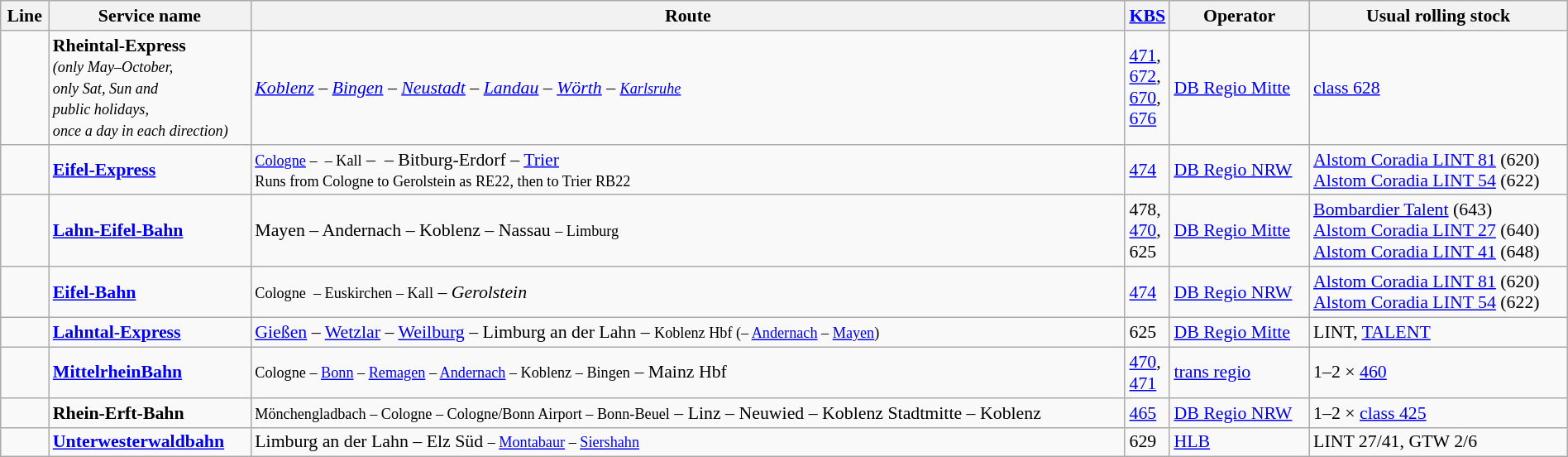<table class="wikitable" style="font-size:91%; width:100%;">
<tr>
<th>Line</th>
<th>Service name</th>
<th>Route</th>
<th style="width:20px;"><a href='#'>KBS</a></th>
<th>Operator</th>
<th>Usual rolling stock</th>
</tr>
<tr>
<td style="font-size:111%;"></td>
<td><strong>Rheintal-Express</strong><br><em><small>(only May–October,<br>only Sat, Sun and<br> public holidays,<br>once a day in each direction)</small></em></td>
<td><em><a href='#'>Koblenz</a> – <a href='#'>Bingen</a> –  <a href='#'>Neustadt</a> – <a href='#'>Landau</a> – <a href='#'>Wörth</a> – <small><a href='#'>Karlsruhe</a></small></em></td>
<td><a href='#'>471</a>, <a href='#'>672</a>, <a href='#'>670</a>, <a href='#'>676</a></td>
<td><a href='#'>DB Regio Mitte</a></td>
<td><a href='#'>class 628</a></td>
</tr>
<tr>
<td style="font-size:111%;"><br></td>
<td><strong><a href='#'>Eifel-Express</a></strong></td>
<td><small><a href='#'>Cologne</a> –  – Kall</small> –  – Bitburg-Erdorf – <a href='#'>Trier</a><br><small>Runs from Cologne to Gerolstein as RE22, then to Trier RB22</small></td>
<td><a href='#'>474</a></td>
<td><a href='#'>DB Regio NRW</a></td>
<td><a href='#'>Alstom Coradia LINT 81</a> (620)<br><a href='#'>Alstom Coradia LINT 54</a> (622)</td>
</tr>
<tr>
<td style="font-size:111%;"></td>
<td><strong><a href='#'>Lahn-Eifel-Bahn</a></strong></td>
<td>Mayen – Andernach – Koblenz –  Nassau <small>– Limburg</small></td>
<td>478, <a href='#'>470</a>, 625</td>
<td><a href='#'>DB Regio Mitte</a></td>
<td><a href='#'>Bombardier Talent</a> (643)<br><a href='#'>Alstom Coradia LINT 27</a> (640)<br><a href='#'>Alstom Coradia LINT 41</a> (648)</td>
</tr>
<tr>
<td style="font-size:111%;"></td>
<td><strong><a href='#'>Eifel-Bahn</a></strong></td>
<td><small>Cologne  – Euskirchen – Kall</small> – <em>Gerolstein</em></td>
<td><a href='#'>474</a></td>
<td><a href='#'>DB Regio NRW</a></td>
<td><a href='#'>Alstom Coradia LINT 81</a> (620)<br><a href='#'>Alstom Coradia LINT 54</a> (622)</td>
</tr>
<tr>
<td style="font-size:111%;"></td>
<td><strong><a href='#'>Lahntal-Express</a></strong></td>
<td><a href='#'>Gießen</a> – <a href='#'>Wetzlar</a> – <a href='#'>Weilburg</a> – Limburg an der Lahn – <small>Koblenz Hbf (– <a href='#'>Andernach</a> – <a href='#'>Mayen</a>) </small></td>
<td>625</td>
<td><a href='#'>DB Regio Mitte</a></td>
<td>LINT, <a href='#'>TALENT</a></td>
</tr>
<tr>
<td style="font-size:111%;"></td>
<td><strong><a href='#'>MittelrheinBahn</a></strong></td>
<td><small>Cologne – <a href='#'>Bonn</a> – <a href='#'>Remagen</a> – <a href='#'>Andernach</a> – Koblenz – Bingen</small> – Mainz Hbf</td>
<td><a href='#'>470</a>, <a href='#'>471</a></td>
<td><a href='#'>trans regio</a></td>
<td>1–2 × <a href='#'>460</a></td>
</tr>
<tr>
<td style="font-size:111%;"></td>
<td><strong>Rhein-Erft-Bahn</strong></td>
<td><small>Mönchengladbach – Cologne – Cologne/Bonn Airport – Bonn-Beuel</small> – Linz – Neuwied – Koblenz Stadtmitte – Koblenz</td>
<td><a href='#'>465</a></td>
<td><a href='#'>DB Regio NRW</a></td>
<td>1–2 × <a href='#'>class 425</a></td>
</tr>
<tr>
<td style="font-size:111%;"></td>
<td><strong><a href='#'>Unterwesterwaldbahn</a></strong></td>
<td>Limburg an der Lahn – Elz Süd <small>– <a href='#'>Montabaur</a> – <a href='#'>Siershahn</a></small></td>
<td>629</td>
<td><a href='#'>HLB</a></td>
<td>LINT 27/41, GTW 2/6</td>
</tr>
</table>
